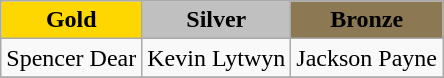<table class="wikitable">
<tr>
<th style="background-color:#FFD700">Gold</th>
<th style="background-color:#C0C0C0">Silver</th>
<th style="background-color:#8C7853">Bronze</th>
</tr>
<tr>
<td> Spencer Dear</td>
<td> Kevin Lytwyn</td>
<td> Jackson Payne</td>
</tr>
<tr>
</tr>
</table>
